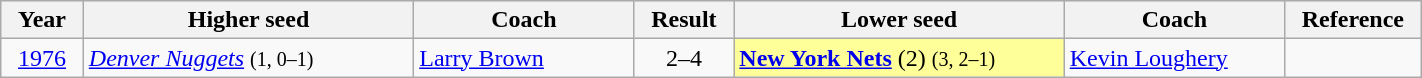<table class="wikitable sortable" width=75%>
<tr bgcolor="#efefef">
<th width=3%>Year</th>
<th width=15%>Higher seed</th>
<th width=10%>Coach</th>
<th width=3% class="unsortable">Result</th>
<th width=15%>Lower seed</th>
<th width=10%>Coach</th>
<th width=3% class="unsortable">Reference</th>
</tr>
<tr>
<td align=center><a href='#'>1976</a></td>
<td><em><a href='#'>Denver Nuggets</a></em> <small>(1, 0–1)</small></td>
<td><a href='#'>Larry Brown</a></td>
<td align=center>2–4</td>
<td bgcolor="#FFFF99"><strong><a href='#'>New York Nets</a></strong> (2) <small>(3, 2–1)</small></td>
<td><a href='#'>Kevin Loughery</a></td>
<td align=center></td>
</tr>
</table>
